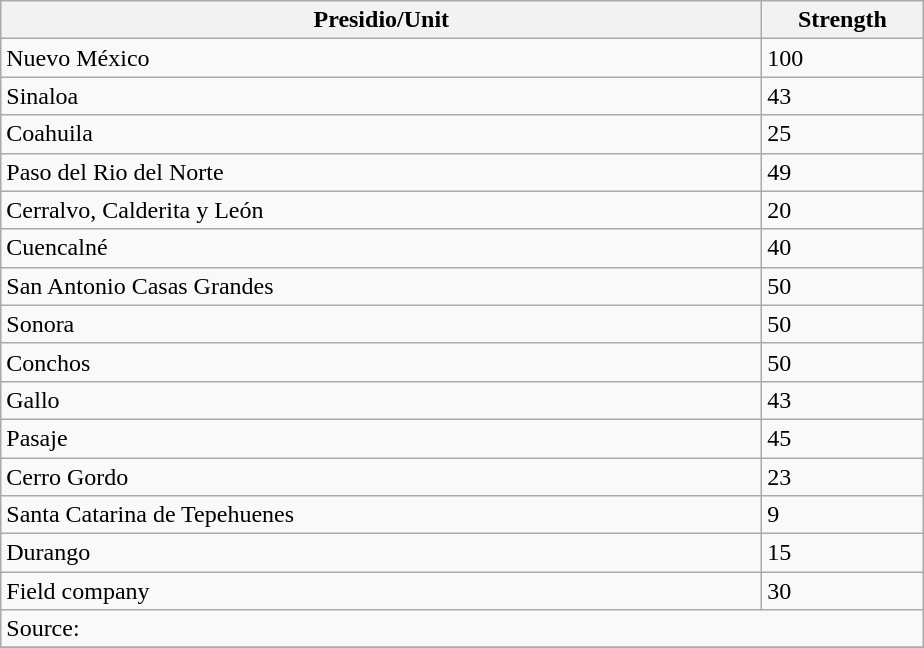<table class="wikitable">
<tr>
<th align="left" width="500"><strong>Presidio/Unit</strong></th>
<th align="left" width="100"><strong>Strength</strong></th>
</tr>
<tr>
<td>Nuevo México</td>
<td>100</td>
</tr>
<tr>
<td>Sinaloa</td>
<td>43</td>
</tr>
<tr>
<td>Coahuila</td>
<td>25</td>
</tr>
<tr>
<td>Paso del Rio del Norte</td>
<td>49</td>
</tr>
<tr>
<td>Cerralvo, Calderita y León</td>
<td>20</td>
</tr>
<tr>
<td>Cuencalné</td>
<td>40</td>
</tr>
<tr>
<td>San Antonio Casas Grandes</td>
<td>50</td>
</tr>
<tr>
<td>Sonora</td>
<td>50</td>
</tr>
<tr>
<td>Conchos</td>
<td>50</td>
</tr>
<tr>
<td>Gallo</td>
<td>43</td>
</tr>
<tr>
<td>Pasaje</td>
<td>45</td>
</tr>
<tr>
<td>Cerro Gordo</td>
<td>23</td>
</tr>
<tr>
<td>Santa Catarina de Tepehuenes</td>
<td>9</td>
</tr>
<tr>
<td>Durango</td>
<td>15</td>
</tr>
<tr>
<td>Field company</td>
<td>30</td>
</tr>
<tr>
<td colspan=2>Source: </td>
</tr>
<tr>
</tr>
</table>
